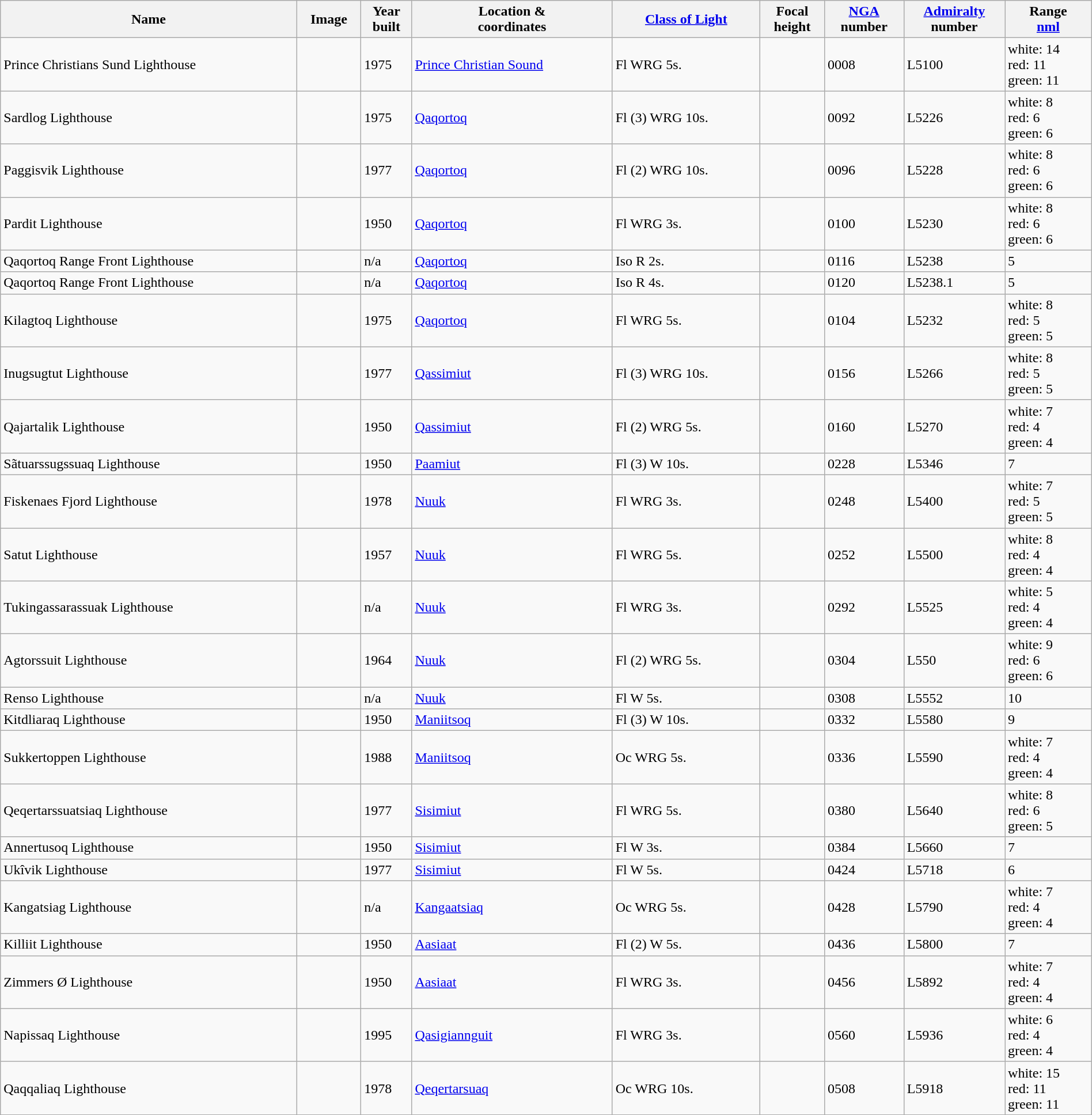<table class="wikitable sortable" style="width:100%">
<tr>
<th>Name</th>
<th>Image</th>
<th>Year<br>built</th>
<th>Location &<br>coordinates</th>
<th><a href='#'>Class of Light</a><br></th>
<th>Focal<br>height<br></th>
<th><a href='#'>NGA</a><br>number<br></th>
<th><a href='#'>Admiralty</a><br>number<br></th>
<th>Range<br><a href='#'>nml</a><br></th>
</tr>
<tr>
<td>Prince Christians Sund Lighthouse</td>
<td></td>
<td>1975</td>
<td><a href='#'>Prince Christian Sound</a><br></td>
<td>Fl WRG 5s.</td>
<td></td>
<td>0008</td>
<td>L5100</td>
<td>white: 14<br>red: 11<br>green: 11</td>
</tr>
<tr>
<td>Sardlog Lighthouse</td>
<td></td>
<td>1975</td>
<td><a href='#'>Qaqortoq</a><br></td>
<td>Fl (3) WRG 10s.</td>
<td></td>
<td>0092</td>
<td>L5226</td>
<td>white: 8<br>red: 6<br>green: 6</td>
</tr>
<tr>
<td>Paggisvik Lighthouse</td>
<td></td>
<td>1977</td>
<td><a href='#'>Qaqortoq</a><br></td>
<td>Fl (2) WRG 10s.</td>
<td></td>
<td>0096</td>
<td>L5228</td>
<td>white: 8<br>red: 6<br>green: 6</td>
</tr>
<tr>
<td>Pardit Lighthouse</td>
<td></td>
<td>1950</td>
<td><a href='#'>Qaqortoq</a><br></td>
<td>Fl WRG 3s.</td>
<td></td>
<td>0100</td>
<td>L5230</td>
<td>white: 8<br>red: 6<br>green: 6</td>
</tr>
<tr>
<td>Qaqortoq Range Front Lighthouse</td>
<td></td>
<td>n/a</td>
<td><a href='#'>Qaqortoq</a><br></td>
<td>Iso R 2s.</td>
<td></td>
<td>0116</td>
<td>L5238</td>
<td>5</td>
</tr>
<tr>
<td>Qaqortoq Range Front Lighthouse</td>
<td></td>
<td>n/a</td>
<td><a href='#'>Qaqortoq</a><br></td>
<td>Iso R 4s.</td>
<td></td>
<td>0120</td>
<td>L5238.1</td>
<td>5</td>
</tr>
<tr>
<td>Kilagtoq Lighthouse</td>
<td></td>
<td>1975</td>
<td><a href='#'>Qaqortoq</a><br></td>
<td>Fl WRG 5s.</td>
<td></td>
<td>0104</td>
<td>L5232</td>
<td>white: 8<br>red: 5<br>green: 5</td>
</tr>
<tr>
<td>Inugsugtut Lighthouse</td>
<td></td>
<td>1977</td>
<td><a href='#'>Qassimiut</a><br></td>
<td>Fl (3) WRG 10s.</td>
<td></td>
<td>0156</td>
<td>L5266</td>
<td>white: 8<br>red: 5<br>green: 5</td>
</tr>
<tr>
<td>Qajartalik Lighthouse</td>
<td></td>
<td>1950</td>
<td><a href='#'>Qassimiut</a><br></td>
<td>Fl (2) WRG 5s.</td>
<td></td>
<td>0160</td>
<td>L5270</td>
<td>white: 7<br>red: 4<br>green: 4</td>
</tr>
<tr>
<td>Sãtuarssugssuaq Lighthouse</td>
<td></td>
<td>1950</td>
<td><a href='#'>Paamiut</a><br></td>
<td>Fl (3) W 10s.</td>
<td></td>
<td>0228</td>
<td>L5346</td>
<td>7</td>
</tr>
<tr>
<td>Fiskenaes Fjord Lighthouse</td>
<td></td>
<td>1978</td>
<td><a href='#'>Nuuk</a><br></td>
<td>Fl WRG 3s.</td>
<td></td>
<td>0248</td>
<td>L5400</td>
<td>white: 7<br>red: 5<br>green: 5</td>
</tr>
<tr>
<td>Satut Lighthouse</td>
<td></td>
<td>1957</td>
<td><a href='#'>Nuuk</a><br></td>
<td>Fl WRG 5s.</td>
<td></td>
<td>0252</td>
<td>L5500</td>
<td>white: 8<br>red: 4<br>green: 4</td>
</tr>
<tr>
<td>Tukingassarassuak Lighthouse</td>
<td></td>
<td>n/a</td>
<td><a href='#'>Nuuk</a><br></td>
<td>Fl WRG 3s.</td>
<td></td>
<td>0292</td>
<td>L5525</td>
<td>white: 5<br>red: 4<br>green: 4</td>
</tr>
<tr>
<td>Agtorssuit Lighthouse</td>
<td></td>
<td>1964</td>
<td><a href='#'>Nuuk</a><br></td>
<td>Fl (2) WRG 5s.</td>
<td></td>
<td>0304</td>
<td>L550</td>
<td>white: 9<br>red: 6<br>green: 6</td>
</tr>
<tr>
<td>Renso Lighthouse</td>
<td></td>
<td>n/a</td>
<td><a href='#'>Nuuk</a><br></td>
<td>Fl W 5s.</td>
<td></td>
<td>0308</td>
<td>L5552</td>
<td>10</td>
</tr>
<tr>
<td>Kitdliaraq Lighthouse</td>
<td></td>
<td>1950</td>
<td><a href='#'>Maniitsoq</a><br></td>
<td>Fl (3) W 10s.</td>
<td></td>
<td>0332</td>
<td>L5580</td>
<td>9</td>
</tr>
<tr>
<td>Sukkertoppen Lighthouse</td>
<td> </td>
<td>1988</td>
<td><a href='#'>Maniitsoq</a><br></td>
<td>Oc WRG 5s.</td>
<td></td>
<td>0336</td>
<td>L5590</td>
<td>white: 7<br>red: 4<br>green: 4</td>
</tr>
<tr>
<td>Qeqertarssuatsiaq Lighthouse</td>
<td></td>
<td>1977</td>
<td><a href='#'>Sisimiut</a><br></td>
<td>Fl WRG 5s.</td>
<td></td>
<td>0380</td>
<td>L5640</td>
<td>white: 8<br>red: 6<br>green: 5</td>
</tr>
<tr>
<td>Annertusoq Lighthouse</td>
<td></td>
<td>1950</td>
<td><a href='#'>Sisimiut</a><br></td>
<td>Fl W 3s.</td>
<td></td>
<td>0384</td>
<td>L5660</td>
<td>7</td>
</tr>
<tr>
<td>Ukîvik Lighthouse</td>
<td></td>
<td>1977</td>
<td><a href='#'>Sisimiut</a><br></td>
<td>Fl W 5s.</td>
<td></td>
<td>0424</td>
<td>L5718</td>
<td>6</td>
</tr>
<tr>
<td>Kangatsiag Lighthouse</td>
<td></td>
<td>n/a</td>
<td><a href='#'>Kangaatsiaq</a><br></td>
<td>Oc WRG 5s.</td>
<td></td>
<td>0428</td>
<td>L5790</td>
<td>white: 7<br>red: 4<br>green: 4</td>
</tr>
<tr>
<td>Killiit Lighthouse</td>
<td></td>
<td>1950</td>
<td><a href='#'>Aasiaat</a><br></td>
<td>Fl (2) W 5s.</td>
<td></td>
<td>0436</td>
<td>L5800</td>
<td>7</td>
</tr>
<tr>
<td>Zimmers  Ø Lighthouse</td>
<td></td>
<td>1950</td>
<td><a href='#'>Aasiaat</a><br></td>
<td>Fl WRG 3s.</td>
<td></td>
<td>0456</td>
<td>L5892</td>
<td>white: 7<br>red: 4<br>green: 4</td>
</tr>
<tr>
<td>Napissaq Lighthouse</td>
<td></td>
<td>1995</td>
<td><a href='#'>Qasigiannguit</a><br></td>
<td>Fl WRG 3s.</td>
<td></td>
<td>0560</td>
<td>L5936</td>
<td>white: 6<br>red: 4<br>green: 4</td>
</tr>
<tr>
<td>Qaqqaliaq Lighthouse</td>
<td> </td>
<td>1978</td>
<td><a href='#'>Qeqertarsuaq</a><br></td>
<td>Oc WRG 10s.</td>
<td></td>
<td>0508</td>
<td>L5918</td>
<td>white: 15<br>red: 11<br>green: 11</td>
</tr>
<tr>
</tr>
</table>
